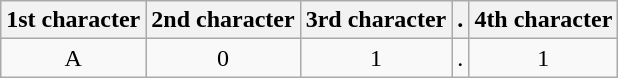<table class="wikitable" style="text-align: center;">
<tr>
<th>1st character</th>
<th>2nd character</th>
<th>3rd character</th>
<th>.</th>
<th>4th character</th>
</tr>
<tr>
<td>A</td>
<td>0</td>
<td>1</td>
<td>.</td>
<td>1</td>
</tr>
</table>
